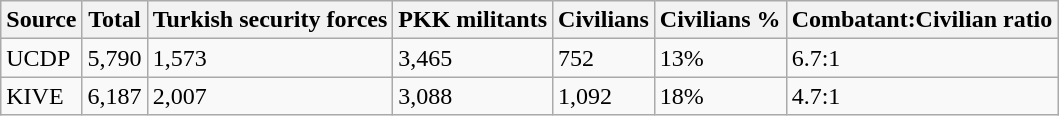<table class="wikitable">
<tr>
<th>Source</th>
<th>Total</th>
<th>Turkish security forces</th>
<th>PKK militants</th>
<th>Civilians</th>
<th>Civilians %</th>
<th>Combatant:Civilian ratio</th>
</tr>
<tr>
<td>UCDP</td>
<td>5,790</td>
<td>1,573</td>
<td>3,465</td>
<td>752</td>
<td>13%</td>
<td>6.7:1</td>
</tr>
<tr>
<td>KIVE</td>
<td>6,187</td>
<td>2,007</td>
<td>3,088</td>
<td>1,092</td>
<td>18%</td>
<td>4.7:1</td>
</tr>
</table>
